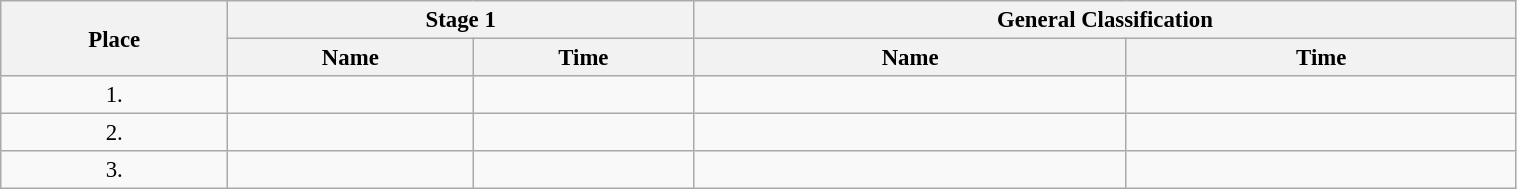<table class="wikitable"  style="font-size:95%; width:80%;">
<tr>
<th rowspan="2">Place</th>
<th colspan="2">Stage 1</th>
<th colspan="2">General Classification</th>
</tr>
<tr>
<th>Name</th>
<th>Time</th>
<th>Name</th>
<th>Time</th>
</tr>
<tr>
<td style="text-align:center;">1.</td>
<td></td>
<td></td>
<td></td>
<td></td>
</tr>
<tr>
<td style="text-align:center;">2.</td>
<td></td>
<td></td>
<td></td>
<td></td>
</tr>
<tr>
<td style="text-align:center;">3.</td>
<td></td>
<td></td>
<td></td>
<td></td>
</tr>
</table>
